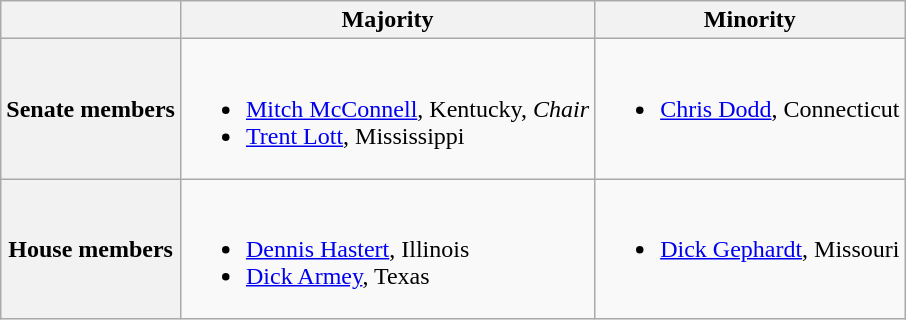<table class=wikitable>
<tr>
<th></th>
<th>Majority</th>
<th>Minority</th>
</tr>
<tr>
<th>Senate members</th>
<td valign="top" ><br><ul><li><a href='#'>Mitch McConnell</a>, Kentucky, <em>Chair</em></li><li><a href='#'>Trent Lott</a>, Mississippi</li></ul></td>
<td valign="top" ><br><ul><li><a href='#'>Chris Dodd</a>, Connecticut</li></ul></td>
</tr>
<tr>
<th>House members</th>
<td valign="top" ><br><ul><li><a href='#'>Dennis Hastert</a>, Illinois</li><li><a href='#'>Dick Armey</a>, Texas</li></ul></td>
<td valign="top" ><br><ul><li><a href='#'>Dick Gephardt</a>, Missouri</li></ul></td>
</tr>
</table>
